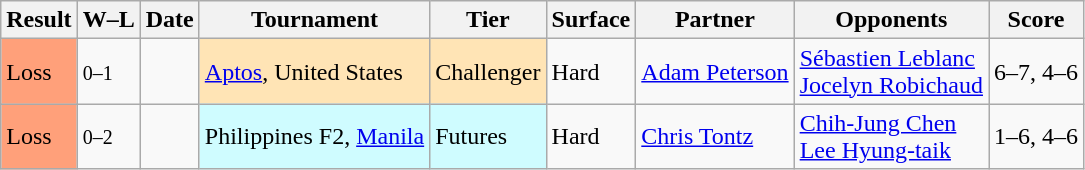<table class="sortable wikitable">
<tr>
<th>Result</th>
<th class="unsortable">W–L</th>
<th>Date</th>
<th>Tournament</th>
<th>Tier</th>
<th>Surface</th>
<th>Partner</th>
<th>Opponents</th>
<th class="unsortable">Score</th>
</tr>
<tr>
<td style="background:#ffa07a;">Loss</td>
<td><small>0–1</small></td>
<td></td>
<td style="background:moccasin;"><a href='#'>Aptos</a>, United States</td>
<td style="background:moccasin;">Challenger</td>
<td>Hard</td>
<td> <a href='#'>Adam Peterson</a></td>
<td> <a href='#'>Sébastien Leblanc</a> <br>  <a href='#'>Jocelyn Robichaud</a></td>
<td>6–7, 4–6</td>
</tr>
<tr>
<td style="background:#ffa07a;">Loss</td>
<td><small>0–2</small></td>
<td></td>
<td style="background:#cffcff;">Philippines F2, <a href='#'>Manila</a></td>
<td style="background:#cffcff;">Futures</td>
<td>Hard</td>
<td> <a href='#'>Chris Tontz</a></td>
<td> <a href='#'>Chih-Jung Chen</a> <br>  <a href='#'>Lee Hyung-taik</a></td>
<td>1–6, 4–6</td>
</tr>
</table>
